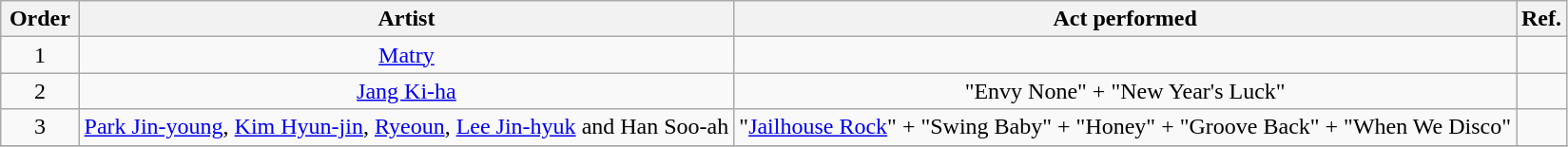<table class="wikitable" style="text-align:center;">
<tr>
<th scope="col" width="5%">Order</th>
<th scope="col">Artist</th>
<th scope="col">Act performed</th>
<th>Ref.</th>
</tr>
<tr>
<td>1</td>
<td><a href='#'>Matry</a></td>
<td></td>
<td></td>
</tr>
<tr>
<td>2</td>
<td><a href='#'>Jang Ki-ha</a></td>
<td>"Envy None" + "New Year's Luck"</td>
<td></td>
</tr>
<tr>
<td>3</td>
<td><a href='#'>Park Jin-young</a>, <a href='#'>Kim Hyun-jin</a>, <a href='#'>Ryeoun</a>, <a href='#'>Lee Jin-hyuk</a> and Han Soo-ah</td>
<td>"<a href='#'>Jailhouse Rock</a>" + "Swing Baby" + "Honey" + "Groove Back" + "When We Disco"</td>
<td></td>
</tr>
<tr>
</tr>
</table>
